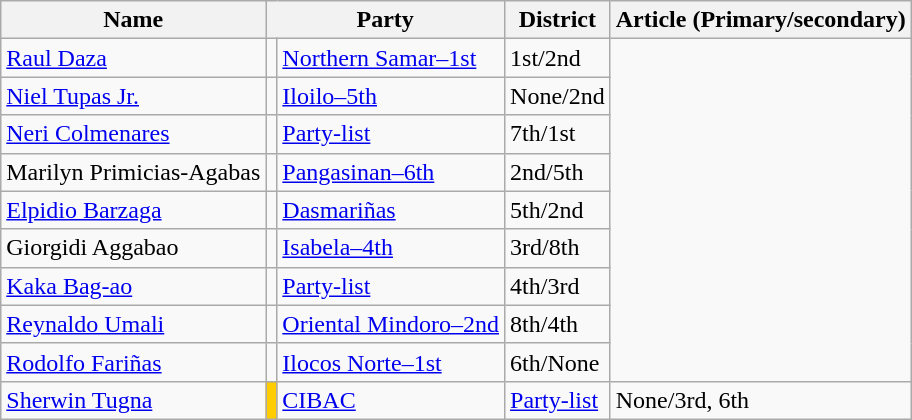<table class=wikitable>
<tr>
<th>Name</th>
<th colspan=2>Party</th>
<th>District</th>
<th>Article (Primary/secondary)</th>
</tr>
<tr>
<td><a href='#'>Raul Daza</a></td>
<td></td>
<td><a href='#'>Northern Samar–1st</a></td>
<td>1st/2nd</td>
</tr>
<tr>
<td><a href='#'>Niel Tupas Jr.</a></td>
<td></td>
<td><a href='#'>Iloilo–5th</a></td>
<td>None/2nd</td>
</tr>
<tr>
<td><a href='#'>Neri Colmenares</a></td>
<td></td>
<td><a href='#'>Party-list</a></td>
<td>7th/1st</td>
</tr>
<tr>
<td>Marilyn Primicias-Agabas</td>
<td></td>
<td><a href='#'>Pangasinan–6th</a></td>
<td>2nd/5th</td>
</tr>
<tr>
<td><a href='#'>Elpidio Barzaga</a></td>
<td></td>
<td><a href='#'>Dasmariñas</a></td>
<td>5th/2nd</td>
</tr>
<tr>
<td>Giorgidi Aggabao</td>
<td></td>
<td><a href='#'>Isabela–4th</a></td>
<td>3rd/8th</td>
</tr>
<tr>
<td><a href='#'>Kaka Bag-ao</a></td>
<td></td>
<td><a href='#'>Party-list</a></td>
<td>4th/3rd</td>
</tr>
<tr>
<td><a href='#'>Reynaldo Umali</a></td>
<td></td>
<td><a href='#'>Oriental Mindoro–2nd</a></td>
<td>8th/4th</td>
</tr>
<tr>
<td><a href='#'>Rodolfo Fariñas</a></td>
<td></td>
<td><a href='#'>Ilocos Norte–1st</a></td>
<td>6th/None</td>
</tr>
<tr>
<td><a href='#'>Sherwin Tugna</a></td>
<td bgcolor=#FFCC00></td>
<td><a href='#'>CIBAC</a></td>
<td><a href='#'>Party-list</a></td>
<td>None/3rd, 6th</td>
</tr>
</table>
